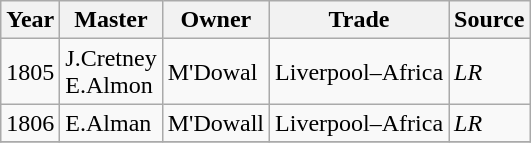<table class=" wikitable">
<tr>
<th>Year</th>
<th>Master</th>
<th>Owner</th>
<th>Trade</th>
<th>Source</th>
</tr>
<tr>
<td>1805</td>
<td>J.Cretney<br>E.Almon</td>
<td>M'Dowal</td>
<td>Liverpool–Africa</td>
<td><em>LR</em></td>
</tr>
<tr>
<td>1806</td>
<td>E.Alman</td>
<td>M'Dowall</td>
<td>Liverpool–Africa</td>
<td><em>LR</em></td>
</tr>
<tr>
</tr>
</table>
